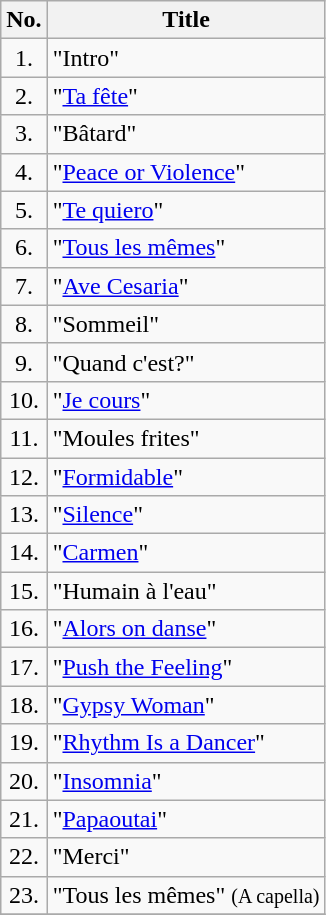<table class="wikitable sortable">
<tr>
<th>No.</th>
<th>Title</th>
</tr>
<tr>
<td align="center">1.</td>
<td>"Intro"</td>
</tr>
<tr>
<td align="center">2.</td>
<td>"<a href='#'>Ta fête</a>"</td>
</tr>
<tr>
<td align="center">3.</td>
<td>"Bâtard"</td>
</tr>
<tr>
<td align="center">4.</td>
<td>"<a href='#'>Peace or Violence</a>"</td>
</tr>
<tr>
<td align="center">5.</td>
<td>"<a href='#'>Te quiero</a>"</td>
</tr>
<tr>
<td align="center">6.</td>
<td>"<a href='#'>Tous les mêmes</a>"</td>
</tr>
<tr>
<td align="center">7.</td>
<td>"<a href='#'>Ave Cesaria</a>"</td>
</tr>
<tr>
<td align="center">8.</td>
<td>"Sommeil"</td>
</tr>
<tr>
<td align="center">9.</td>
<td>"Quand c'est?"</td>
</tr>
<tr>
<td align="center">10.</td>
<td>"<a href='#'>Je cours</a>"</td>
</tr>
<tr>
<td align="center">11.</td>
<td>"Moules frites"</td>
</tr>
<tr>
<td align="center">12.</td>
<td>"<a href='#'>Formidable</a>"</td>
</tr>
<tr>
<td align="center">13.</td>
<td>"<a href='#'>Silence</a>"</td>
</tr>
<tr>
<td align="center">14.</td>
<td>"<a href='#'>Carmen</a>"</td>
</tr>
<tr>
<td align="center">15.</td>
<td>"Humain à l'eau"</td>
</tr>
<tr>
<td align="center">16.</td>
<td>"<a href='#'>Alors on danse</a>"</td>
</tr>
<tr>
<td align="center">17.</td>
<td>"<a href='#'>Push the Feeling</a>"</td>
</tr>
<tr>
<td align="center">18.</td>
<td>"<a href='#'>Gypsy Woman</a>"</td>
</tr>
<tr>
<td align="center">19.</td>
<td>"<a href='#'>Rhythm Is a Dancer</a>"</td>
</tr>
<tr>
<td align="center">20.</td>
<td>"<a href='#'>Insomnia</a>"</td>
</tr>
<tr>
<td align="center">21.</td>
<td>"<a href='#'>Papaoutai</a>"</td>
</tr>
<tr>
<td align="center">22.</td>
<td>"Merci"</td>
</tr>
<tr>
<td align="center">23.</td>
<td>"Tous les mêmes" <small>(A capella)</small></td>
</tr>
<tr>
</tr>
</table>
